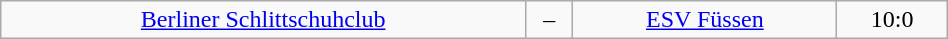<table class="wikitable" width="50%">
<tr align="center">
<td><a href='#'>Berliner Schlittschuhclub</a></td>
<td>–</td>
<td><a href='#'>ESV Füssen</a></td>
<td>10:0</td>
</tr>
</table>
